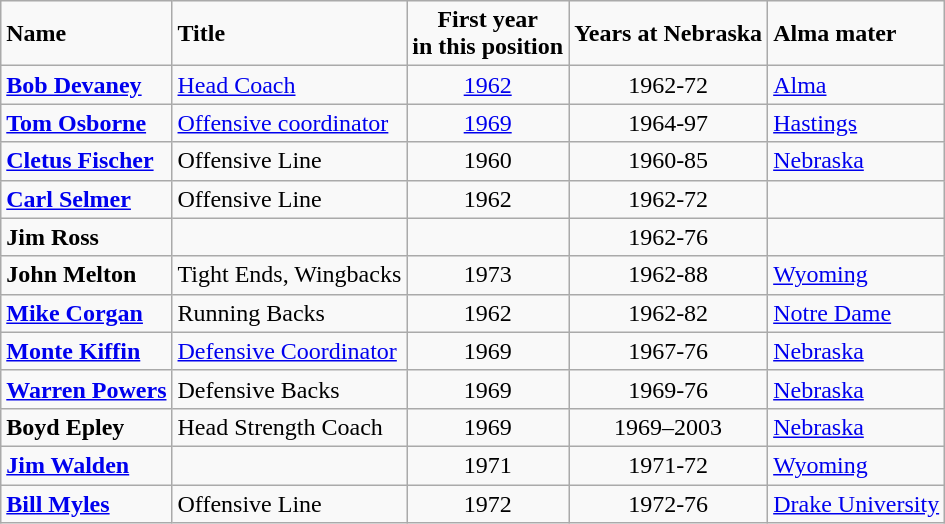<table class="wikitable">
<tr>
<td align="left"><strong>Name</strong></td>
<td align="left"><strong>Title</strong></td>
<td align="center"><strong>First year<br>in this position</strong></td>
<td align="center"><strong>Years at Nebraska</strong></td>
<td align="left"><strong>Alma mater</strong></td>
</tr>
<tr>
<td><strong><a href='#'>Bob Devaney</a></strong></td>
<td><a href='#'>Head Coach</a></td>
<td align="center"><a href='#'>1962</a></td>
<td align="center">1962-72</td>
<td><a href='#'>Alma</a></td>
</tr>
<tr>
<td><strong><a href='#'>Tom Osborne</a></strong></td>
<td><a href='#'>Offensive coordinator</a></td>
<td align="center"><a href='#'>1969</a></td>
<td align="center">1964-97</td>
<td><a href='#'>Hastings</a></td>
</tr>
<tr>
<td><strong><a href='#'>Cletus Fischer</a></strong></td>
<td>Offensive Line</td>
<td align="center">1960</td>
<td align="center">1960-85</td>
<td><a href='#'>Nebraska</a></td>
</tr>
<tr>
<td><strong><a href='#'>Carl Selmer</a></strong></td>
<td>Offensive Line</td>
<td align="center">1962</td>
<td align="center">1962-72</td>
<td></td>
</tr>
<tr>
<td><strong>Jim Ross</strong></td>
<td></td>
<td align="center"></td>
<td align="center">1962-76</td>
<td></td>
</tr>
<tr>
<td><strong>John Melton</strong></td>
<td>Tight Ends, Wingbacks</td>
<td align="center">1973</td>
<td align="center">1962-88</td>
<td><a href='#'>Wyoming</a></td>
</tr>
<tr>
<td><strong><a href='#'>Mike Corgan</a></strong></td>
<td>Running Backs</td>
<td align="center">1962</td>
<td align="center">1962-82</td>
<td><a href='#'>Notre Dame</a></td>
</tr>
<tr>
<td><strong><a href='#'>Monte Kiffin</a></strong></td>
<td><a href='#'>Defensive Coordinator</a></td>
<td align="center">1969</td>
<td align="center">1967-76</td>
<td><a href='#'>Nebraska</a></td>
</tr>
<tr>
<td><strong><a href='#'>Warren Powers</a></strong></td>
<td>Defensive Backs</td>
<td align="center">1969</td>
<td align="center">1969-76</td>
<td><a href='#'>Nebraska</a></td>
</tr>
<tr>
<td><strong>Boyd Epley</strong></td>
<td>Head Strength Coach</td>
<td align="center">1969</td>
<td align="center">1969–2003</td>
<td><a href='#'>Nebraska</a></td>
</tr>
<tr>
<td><strong><a href='#'>Jim Walden</a></strong></td>
<td></td>
<td align="center">1971</td>
<td align="center">1971-72</td>
<td><a href='#'>Wyoming</a></td>
</tr>
<tr>
<td><strong><a href='#'>Bill Myles</a></strong></td>
<td>Offensive Line</td>
<td align="center">1972</td>
<td align="center">1972-76</td>
<td><a href='#'>Drake University</a></td>
</tr>
</table>
